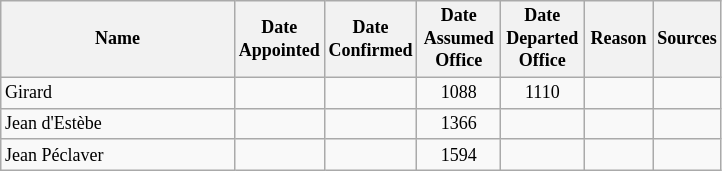<table class="wikitable">
<tr style="font-size: 75%;">
<th style="width: 150px;">Name</th>
<th style="width: 50px;">Date Appointed</th>
<th style="width: 50px;">Date Confirmed</th>
<th style="width: 50px;">Date Assumed Office</th>
<th style="width: 50px;">Date Departed Office</th>
<th style="width: 40px;">Reason</th>
<th style="width: 30px;">Sources</th>
</tr>
<tr style="font-size: 75%;">
<td>Girard</td>
<td style="text-align: center;"></td>
<td style="text-align: center;"></td>
<td style="text-align: center;">1088</td>
<td style="text-align: center;">1110</td>
<td style="text-align: center;"></td>
<td></td>
</tr>
<tr style="font-size: 75%;">
<td>Jean d'Estèbe</td>
<td style="text-align: center;"></td>
<td style="text-align: center;"></td>
<td style="text-align: center;">1366</td>
<td style="text-align: center;"></td>
<td style="text-align: center;"></td>
<td></td>
</tr>
<tr style="font-size: 75%;">
<td>Jean Péclaver</td>
<td style="text-align: center;"></td>
<td style="text-align: center;"></td>
<td style="text-align: center;">1594</td>
<td style="text-align: center;"></td>
<td style="text-align: center;"></td>
<td></td>
</tr>
</table>
